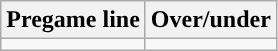<table class="wikitable">
<tr align="center">
<th>Pregame line</th>
<th>Over/under</th>
</tr>
<tr align="center">
<td></td>
<td></td>
</tr>
</table>
